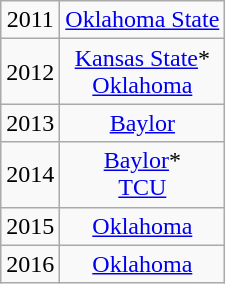<table class="wikitable" style="text-align: center;">
<tr>
<td>2011</td>
<td><a href='#'>Oklahoma State</a></td>
</tr>
<tr>
<td>2012</td>
<td><a href='#'>Kansas State</a>*<br><a href='#'>Oklahoma</a></td>
</tr>
<tr>
<td>2013</td>
<td><a href='#'>Baylor</a></td>
</tr>
<tr>
<td>2014</td>
<td><a href='#'>Baylor</a>*<br><a href='#'>TCU</a></td>
</tr>
<tr>
<td>2015</td>
<td><a href='#'>Oklahoma</a></td>
</tr>
<tr>
<td>2016</td>
<td><a href='#'>Oklahoma</a></td>
</tr>
</table>
